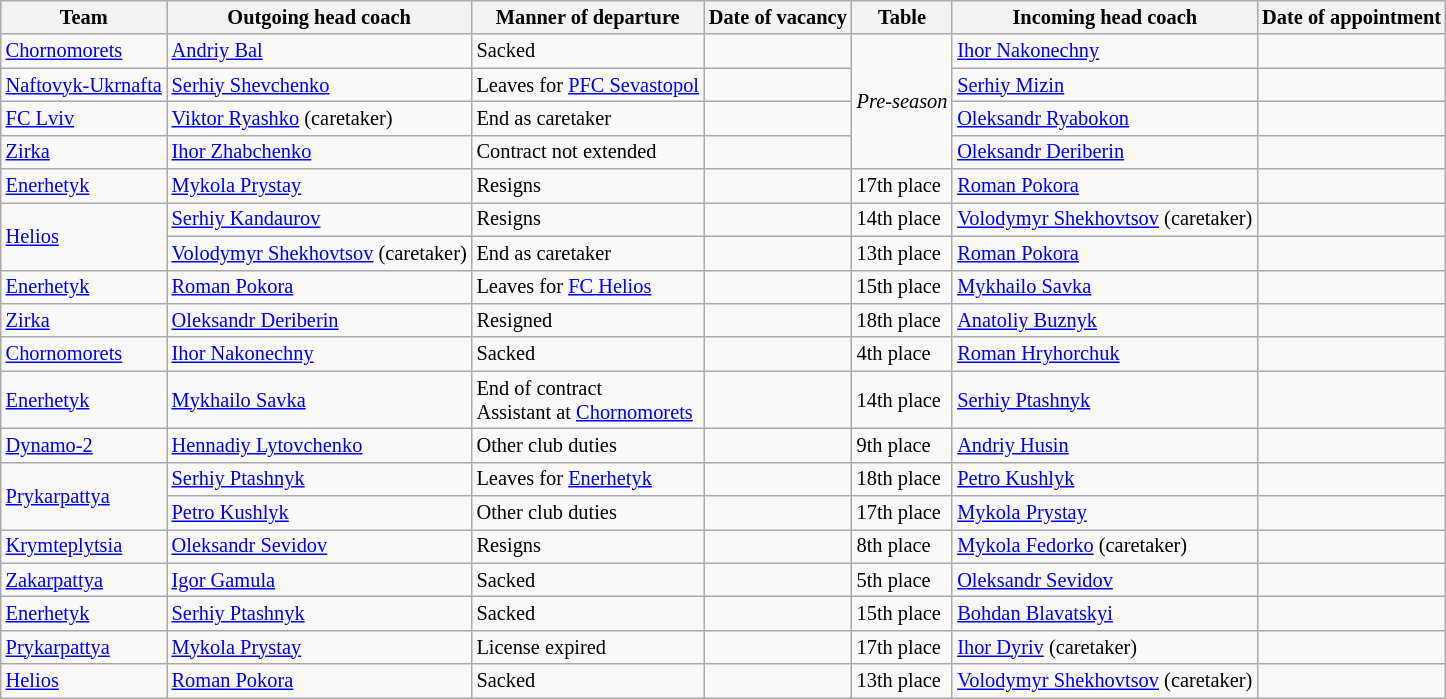<table class="wikitable sortable" style="font-size:85%">
<tr>
<th>Team</th>
<th>Outgoing head coach</th>
<th>Manner of departure</th>
<th>Date of vacancy</th>
<th>Table</th>
<th>Incoming head coach</th>
<th>Date of appointment</th>
</tr>
<tr>
<td><a href='#'>Chornomorets</a></td>
<td> <a href='#'>Andriy Bal</a></td>
<td>Sacked</td>
<td></td>
<td rowspan=4><em>Pre-season</em></td>
<td> <a href='#'>Ihor Nakonechny</a></td>
<td></td>
</tr>
<tr>
<td><a href='#'>Naftovyk-Ukrnafta</a></td>
<td> <a href='#'>Serhiy Shevchenko</a></td>
<td>Leaves for <a href='#'>PFC Sevastopol</a></td>
<td></td>
<td> <a href='#'>Serhiy Mizin</a></td>
<td></td>
</tr>
<tr>
<td><a href='#'>FC Lviv</a></td>
<td> <a href='#'>Viktor Ryashko</a> (caretaker)</td>
<td>End as caretaker</td>
<td></td>
<td> <a href='#'>Oleksandr Ryabokon</a></td>
<td></td>
</tr>
<tr>
<td><a href='#'>Zirka</a></td>
<td> <a href='#'>Ihor Zhabchenko</a></td>
<td>Contract not extended</td>
<td></td>
<td> <a href='#'>Oleksandr Deriberin</a></td>
<td></td>
</tr>
<tr>
<td><a href='#'>Enerhetyk</a></td>
<td> <a href='#'>Mykola Prystay</a></td>
<td>Resigns</td>
<td></td>
<td>17th place</td>
<td> <a href='#'>Roman Pokora</a></td>
<td></td>
</tr>
<tr>
<td rowspan=2><a href='#'>Helios</a></td>
<td> <a href='#'>Serhiy Kandaurov</a></td>
<td>Resigns</td>
<td></td>
<td>14th place</td>
<td> <a href='#'>Volodymyr Shekhovtsov</a> (caretaker)</td>
<td></td>
</tr>
<tr>
<td> <a href='#'>Volodymyr Shekhovtsov</a> (caretaker)</td>
<td>End as caretaker</td>
<td></td>
<td>13th place</td>
<td> <a href='#'>Roman Pokora</a></td>
<td></td>
</tr>
<tr>
<td><a href='#'>Enerhetyk</a></td>
<td> <a href='#'>Roman Pokora</a></td>
<td>Leaves for <a href='#'>FC Helios</a></td>
<td></td>
<td>15th place</td>
<td> <a href='#'>Mykhailo Savka</a></td>
<td></td>
</tr>
<tr>
<td><a href='#'>Zirka</a></td>
<td> <a href='#'>Oleksandr Deriberin</a></td>
<td>Resigned</td>
<td></td>
<td>18th place</td>
<td> <a href='#'>Anatoliy Buznyk</a></td>
<td></td>
</tr>
<tr>
<td><a href='#'>Chornomorets</a></td>
<td> <a href='#'>Ihor Nakonechny</a></td>
<td>Sacked</td>
<td></td>
<td>4th place</td>
<td> <a href='#'>Roman Hryhorchuk</a></td>
<td></td>
</tr>
<tr>
<td><a href='#'>Enerhetyk</a></td>
<td> <a href='#'>Mykhailo Savka</a></td>
<td>End of contract<br> Assistant at <a href='#'>Chornomorets</a></td>
<td></td>
<td>14th place</td>
<td> <a href='#'>Serhiy Ptashnyk</a></td>
<td></td>
</tr>
<tr>
<td><a href='#'>Dynamo-2</a></td>
<td> <a href='#'>Hennadiy Lytovchenko</a></td>
<td>Other club duties</td>
<td></td>
<td>9th place</td>
<td> <a href='#'>Andriy Husin</a></td>
<td></td>
</tr>
<tr>
<td rowspan=2><a href='#'>Prykarpattya</a></td>
<td> <a href='#'>Serhiy Ptashnyk</a></td>
<td>Leaves for <a href='#'>Enerhetyk</a></td>
<td></td>
<td>18th place</td>
<td> <a href='#'>Petro Kushlyk</a></td>
<td></td>
</tr>
<tr>
<td> <a href='#'>Petro Kushlyk</a></td>
<td>Other club duties</td>
<td></td>
<td>17th place</td>
<td> <a href='#'>Mykola Prystay</a></td>
<td></td>
</tr>
<tr>
<td><a href='#'>Krymteplytsia</a></td>
<td> <a href='#'>Oleksandr Sevidov</a></td>
<td>Resigns</td>
<td></td>
<td>8th place</td>
<td> <a href='#'>Mykola Fedorko</a> (caretaker)</td>
<td></td>
</tr>
<tr>
<td><a href='#'>Zakarpattya</a></td>
<td> <a href='#'>Igor Gamula</a></td>
<td>Sacked</td>
<td></td>
<td>5th place</td>
<td> <a href='#'>Oleksandr Sevidov</a></td>
<td></td>
</tr>
<tr>
<td><a href='#'>Enerhetyk</a></td>
<td> <a href='#'>Serhiy Ptashnyk</a></td>
<td>Sacked</td>
<td></td>
<td>15th place</td>
<td> <a href='#'>Bohdan Blavatskyi</a></td>
<td></td>
</tr>
<tr>
<td><a href='#'>Prykarpattya</a></td>
<td> <a href='#'>Mykola Prystay</a></td>
<td>License expired</td>
<td></td>
<td>17th place</td>
<td> <a href='#'>Ihor Dyriv</a> (caretaker)</td>
<td></td>
</tr>
<tr>
<td><a href='#'>Helios</a></td>
<td> <a href='#'>Roman Pokora</a></td>
<td>Sacked</td>
<td></td>
<td>13th place</td>
<td> <a href='#'>Volodymyr Shekhovtsov</a> (caretaker)</td>
<td></td>
</tr>
</table>
